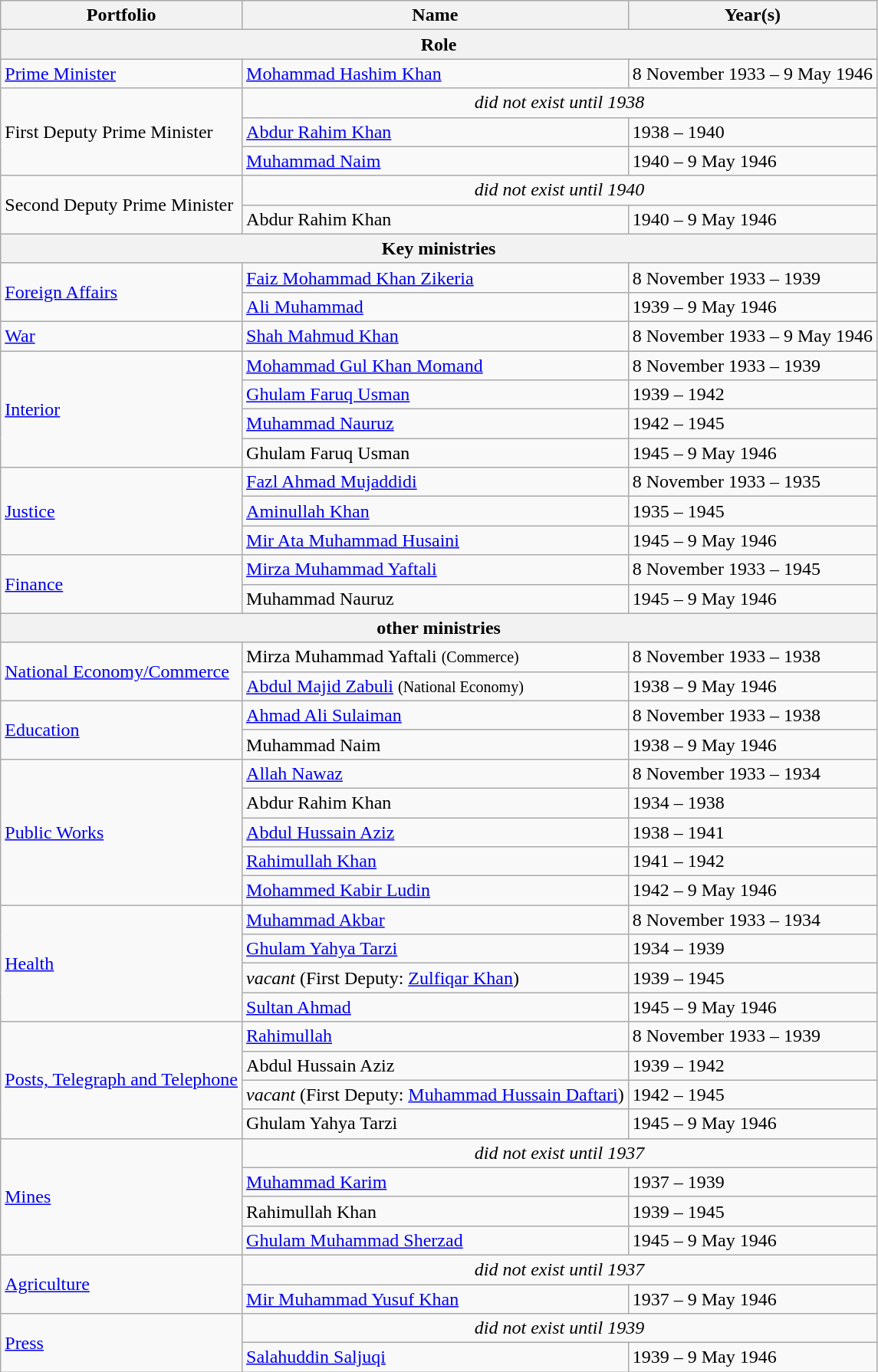<table class="wikitable sortable">
<tr>
<th>Portfolio</th>
<th>Name</th>
<th>Year(s)</th>
</tr>
<tr>
<th colspan="6"><strong>Role</strong></th>
</tr>
<tr>
<td><a href='#'>Prime Minister</a></td>
<td><a href='#'>Mohammad Hashim Khan</a></td>
<td>8 November 1933 – 9 May 1946</td>
</tr>
<tr>
<td rowspan="3">First Deputy Prime Minister</td>
<td colspan="2" style="text-align:center;"><em>did not exist until 1938</em></td>
</tr>
<tr>
<td><a href='#'>Abdur Rahim Khan</a></td>
<td>1938 – 1940</td>
</tr>
<tr>
<td><a href='#'>Muhammad Naim</a></td>
<td>1940 – 9 May 1946</td>
</tr>
<tr>
<td rowspan="2">Second Deputy Prime Minister</td>
<td colspan="2" style="text-align:center;"><em>did not exist until 1940</em></td>
</tr>
<tr>
<td>Abdur Rahim Khan</td>
<td>1940 – 9 May 1946</td>
</tr>
<tr>
<th colspan="6"><strong>Key ministries</strong></th>
</tr>
<tr>
<td rowspan="2"><a href='#'>Foreign Affairs</a></td>
<td><a href='#'>Faiz Mohammad Khan Zikeria</a></td>
<td>8 November 1933 – 1939</td>
</tr>
<tr>
<td><a href='#'>Ali Muhammad</a></td>
<td>1939 – 9 May 1946</td>
</tr>
<tr>
<td><a href='#'>War</a></td>
<td><a href='#'>Shah Mahmud Khan</a></td>
<td>8 November 1933 – 9 May 1946</td>
</tr>
<tr>
<td rowspan="4"><a href='#'>Interior</a></td>
<td><a href='#'>Mohammad Gul Khan Momand</a></td>
<td>8 November 1933 – 1939</td>
</tr>
<tr>
<td><a href='#'>Ghulam Faruq Usman</a></td>
<td>1939 – 1942</td>
</tr>
<tr>
<td><a href='#'>Muhammad Nauruz</a></td>
<td>1942 – 1945</td>
</tr>
<tr>
<td>Ghulam Faruq Usman</td>
<td>1945 – 9 May 1946</td>
</tr>
<tr>
<td rowspan="3"><a href='#'>Justice</a></td>
<td><a href='#'>Fazl Ahmad Mujaddidi</a></td>
<td>8 November 1933 – 1935</td>
</tr>
<tr>
<td><a href='#'>Aminullah Khan</a></td>
<td>1935 – 1945</td>
</tr>
<tr>
<td><a href='#'>Mir Ata Muhammad Husaini</a></td>
<td>1945 – 9 May 1946</td>
</tr>
<tr>
<td rowspan="2"><a href='#'>Finance</a></td>
<td><a href='#'>Mirza Muhammad Yaftali</a></td>
<td>8 November 1933 – 1945</td>
</tr>
<tr>
<td>Muhammad Nauruz</td>
<td>1945 – 9 May 1946</td>
</tr>
<tr>
<th colspan="6"><strong>other ministries</strong></th>
</tr>
<tr>
<td rowspan="2"><a href='#'>National Economy/Commerce</a></td>
<td>Mirza Muhammad Yaftali <small>(Commerce)</small></td>
<td>8 November 1933 – 1938</td>
</tr>
<tr>
<td><a href='#'>Abdul Majid Zabuli</a>  <small>(National Economy)</small></td>
<td>1938 – 9 May 1946</td>
</tr>
<tr>
<td rowspan="2"><a href='#'>Education</a></td>
<td><a href='#'>Ahmad Ali Sulaiman</a></td>
<td>8 November 1933 – 1938</td>
</tr>
<tr>
<td>Muhammad Naim</td>
<td>1938 – 9 May 1946</td>
</tr>
<tr>
<td rowspan="5"><a href='#'>Public Works</a></td>
<td><a href='#'>Allah Nawaz</a></td>
<td>8 November 1933 – 1934</td>
</tr>
<tr>
<td>Abdur Rahim Khan</td>
<td>1934 – 1938</td>
</tr>
<tr>
<td><a href='#'>Abdul Hussain Aziz</a></td>
<td>1938 – 1941</td>
</tr>
<tr>
<td><a href='#'>Rahimullah Khan</a></td>
<td>1941 – 1942</td>
</tr>
<tr>
<td><a href='#'>Mohammed Kabir Ludin</a></td>
<td>1942 – 9 May 1946</td>
</tr>
<tr>
<td rowspan="4"><a href='#'>Health</a></td>
<td><a href='#'>Muhammad Akbar</a></td>
<td>8 November 1933 – 1934</td>
</tr>
<tr>
<td><a href='#'>Ghulam Yahya Tarzi</a></td>
<td>1934 – 1939</td>
</tr>
<tr>
<td><em>vacant</em> (First Deputy: <a href='#'>Zulfiqar Khan</a>)</td>
<td>1939 – 1945</td>
</tr>
<tr>
<td><a href='#'>Sultan Ahmad</a></td>
<td>1945 – 9 May 1946</td>
</tr>
<tr>
<td rowspan="4"><a href='#'>Posts, Telegraph and Telephone</a></td>
<td><a href='#'>Rahimullah</a></td>
<td>8 November 1933 – 1939</td>
</tr>
<tr>
<td>Abdul Hussain Aziz</td>
<td>1939 – 1942</td>
</tr>
<tr>
<td><em>vacant</em> (First Deputy: <a href='#'>Muhammad Hussain Daftari</a>)</td>
<td>1942 – 1945</td>
</tr>
<tr>
<td>Ghulam Yahya Tarzi</td>
<td>1945 – 9 May 1946</td>
</tr>
<tr>
<td rowspan="4"><a href='#'>Mines</a></td>
<td colspan="2" style="text-align:center;"><em>did not exist until 1937</em></td>
</tr>
<tr>
<td><a href='#'>Muhammad Karim</a></td>
<td>1937 – 1939</td>
</tr>
<tr>
<td>Rahimullah Khan</td>
<td>1939 – 1945</td>
</tr>
<tr>
<td><a href='#'>Ghulam Muhammad Sherzad</a></td>
<td>1945 – 9 May 1946</td>
</tr>
<tr>
<td rowspan="2"><a href='#'>Agriculture</a></td>
<td colspan="2" style="text-align:center;"><em>did not exist until 1937</em></td>
</tr>
<tr>
<td><a href='#'>Mir Muhammad Yusuf Khan</a></td>
<td>1937 – 9 May 1946</td>
</tr>
<tr>
<td rowspan="2"><a href='#'>Press</a></td>
<td colspan="2" style="text-align:center;"><em>did not exist until 1939</em></td>
</tr>
<tr>
<td><a href='#'>Salahuddin Saljuqi</a></td>
<td>1939 – 9 May 1946</td>
</tr>
</table>
